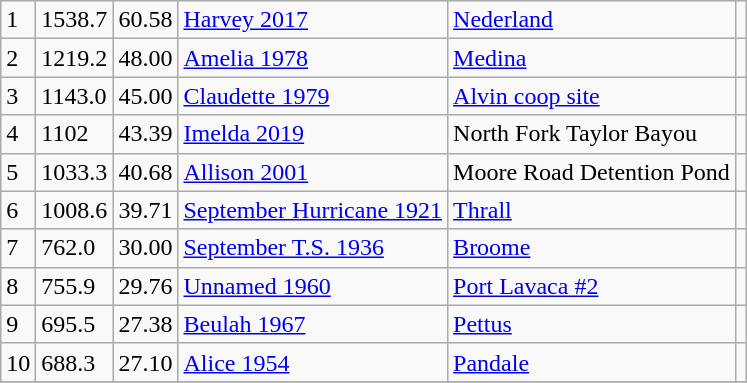<table class="wikitable">
<tr>
<td>1</td>
<td>1538.7</td>
<td>60.58</td>
<td><a href='#'>Harvey 2017</a></td>
<td><a href='#'>Nederland</a></td>
<td></td>
</tr>
<tr>
<td>2</td>
<td>1219.2</td>
<td>48.00</td>
<td><a href='#'>Amelia 1978</a></td>
<td><a href='#'>Medina</a></td>
<td></td>
</tr>
<tr>
<td>3</td>
<td>1143.0</td>
<td>45.00</td>
<td><a href='#'>Claudette 1979</a></td>
<td><a href='#'>Alvin coop site</a></td>
<td></td>
</tr>
<tr>
<td>4</td>
<td>1102</td>
<td>43.39</td>
<td><a href='#'>Imelda 2019</a></td>
<td>North Fork Taylor Bayou</td>
<td></td>
</tr>
<tr>
<td>5</td>
<td>1033.3</td>
<td>40.68</td>
<td><a href='#'>Allison 2001</a></td>
<td>Moore Road Detention Pond</td>
<td></td>
</tr>
<tr>
<td>6</td>
<td>1008.6</td>
<td>39.71</td>
<td><a href='#'>September Hurricane 1921</a></td>
<td><a href='#'>Thrall</a></td>
<td></td>
</tr>
<tr>
<td>7</td>
<td>762.0</td>
<td>30.00</td>
<td><a href='#'>September T.S. 1936</a></td>
<td><a href='#'>Broome</a></td>
<td></td>
</tr>
<tr>
<td>8</td>
<td>755.9</td>
<td>29.76</td>
<td><a href='#'>Unnamed 1960</a></td>
<td><a href='#'>Port Lavaca #2</a></td>
<td></td>
</tr>
<tr>
<td>9</td>
<td>695.5</td>
<td>27.38</td>
<td><a href='#'>Beulah 1967</a></td>
<td><a href='#'>Pettus</a></td>
<td></td>
</tr>
<tr>
<td>10</td>
<td>688.3</td>
<td>27.10</td>
<td><a href='#'>Alice 1954</a></td>
<td><a href='#'>Pandale</a></td>
<td></td>
</tr>
<tr>
</tr>
</table>
